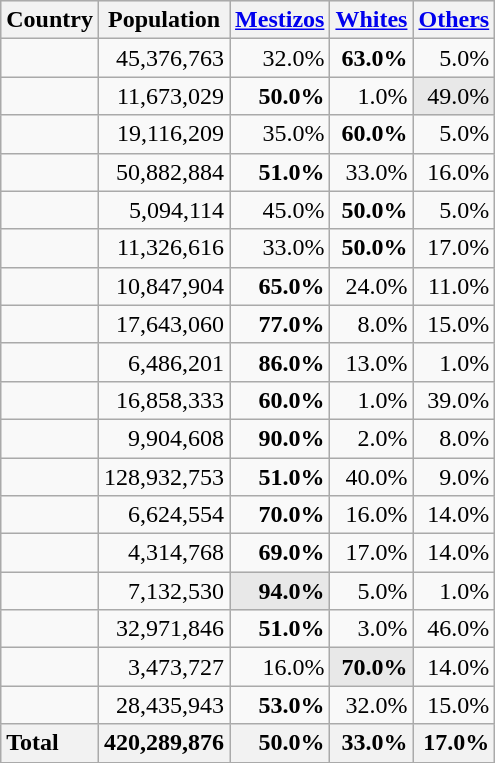<table class="wikitable sortable" style="text-align: right">
<tr style="background:#e8e8e8;">
<th>Country</th>
<th>Population</th>
<th><a href='#'>Mestizos</a></th>
<th><a href='#'>Whites</a></th>
<th><a href='#'>Others</a></th>
</tr>
<tr>
<td style="text-align:left;"></td>
<td>45,376,763</td>
<td>32.0%</td>
<td><strong>63.0%</strong></td>
<td>5.0%</td>
</tr>
<tr>
<td style="text-align:left;"></td>
<td>11,673,029</td>
<td><strong> 50.0%</strong></td>
<td>1.0%</td>
<td style="background:#E8E8E8">49.0%</td>
</tr>
<tr>
<td style="text-align:left;"></td>
<td>19,116,209</td>
<td>35.0%</td>
<td><strong>60.0%</strong></td>
<td>5.0%</td>
</tr>
<tr>
<td style="text-align:left;"></td>
<td>50,882,884</td>
<td><strong>51.0%</strong></td>
<td>33.0%</td>
<td>16.0%</td>
</tr>
<tr>
<td style="text-align:left;"></td>
<td>5,094,114</td>
<td>45.0%</td>
<td><strong>50.0%</strong></td>
<td>5.0%</td>
</tr>
<tr>
<td style="text-align:left;"></td>
<td>11,326,616</td>
<td>33.0%</td>
<td><strong>50.0%</strong></td>
<td>17.0%</td>
</tr>
<tr>
<td style="text-align:left;"></td>
<td>10,847,904</td>
<td><strong>65.0%</strong></td>
<td>24.0%</td>
<td>11.0%</td>
</tr>
<tr>
<td style="text-align:left;"></td>
<td>17,643,060</td>
<td><strong>77.0%</strong></td>
<td>8.0%</td>
<td>15.0%</td>
</tr>
<tr>
<td style="text-align:left;"></td>
<td>6,486,201</td>
<td><strong>86.0%</strong></td>
<td>13.0%</td>
<td>1.0%</td>
</tr>
<tr>
<td style="text-align:left;"></td>
<td>16,858,333</td>
<td><strong>60.0%</strong></td>
<td>1.0%</td>
<td>39.0%</td>
</tr>
<tr>
<td style="text-align:left;"></td>
<td>9,904,608</td>
<td><strong>90.0%</strong></td>
<td>2.0%</td>
<td>8.0%</td>
</tr>
<tr>
<td style="text-align:left;"></td>
<td>128,932,753</td>
<td><strong>51.0%</strong></td>
<td>40.0%</td>
<td>9.0%</td>
</tr>
<tr>
<td style="text-align:left;"></td>
<td>6,624,554</td>
<td><strong>70.0%</strong></td>
<td>16.0%</td>
<td>14.0%</td>
</tr>
<tr>
<td style="text-align:left;"></td>
<td>4,314,768</td>
<td><strong>69.0%</strong></td>
<td>17.0%</td>
<td>14.0%</td>
</tr>
<tr>
<td style="text-align:left;"></td>
<td>7,132,530</td>
<td style="background:#E8E8E8"><strong>94.0%</strong></td>
<td>5.0%</td>
<td>1.0%</td>
</tr>
<tr>
<td style="text-align:left;"></td>
<td>32,971,846</td>
<td><strong> 51.0% </strong></td>
<td>3.0%</td>
<td>46.0%</td>
</tr>
<tr>
<td style="text-align:left;"></td>
<td>3,473,727</td>
<td>16.0%</td>
<td style="background:#E8E8E8"><strong>70.0%</strong></td>
<td>14.0%</td>
</tr>
<tr>
<td style="text-align:left;"></td>
<td>28,435,943</td>
<td><strong>53.0%</strong></td>
<td>32.0%</td>
<td>15.0%</td>
</tr>
<tr class="sortbottom"  style="text-align:right; background:#f2f2f2;">
<td style="text-align:left;"><strong>Total</strong></td>
<td><strong>420,289,876</strong></td>
<td><strong>50.0%</strong></td>
<td><strong>33.0%</strong></td>
<td><strong>17.0%</strong></td>
</tr>
</table>
